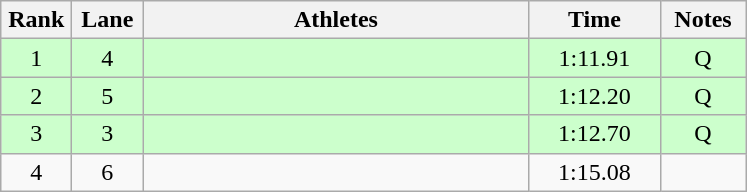<table class="wikitable sortable" style="text-align:center;">
<tr>
<th width=40>Rank</th>
<th width=40>Lane</th>
<th width=250>Athletes</th>
<th width=80>Time</th>
<th width=50>Notes</th>
</tr>
<tr bgcolor=ccffcc>
<td>1</td>
<td>4</td>
<td align=left></td>
<td>1:11.91</td>
<td>Q</td>
</tr>
<tr bgcolor=ccffcc>
<td>2</td>
<td>5</td>
<td align=left></td>
<td>1:12.20</td>
<td>Q</td>
</tr>
<tr bgcolor=ccffcc>
<td>3</td>
<td>3</td>
<td align=left></td>
<td>1:12.70</td>
<td>Q</td>
</tr>
<tr>
<td>4</td>
<td>6</td>
<td align=left></td>
<td>1:15.08</td>
<td></td>
</tr>
</table>
